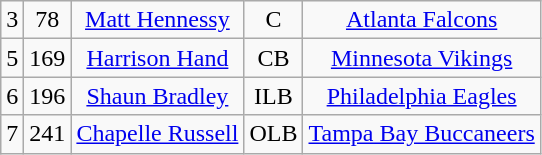<table class="wikitable" style="text-align:center">
<tr>
<td>3</td>
<td>78</td>
<td><a href='#'>Matt Hennessy</a></td>
<td>C</td>
<td><a href='#'>Atlanta Falcons</a></td>
</tr>
<tr>
<td>5</td>
<td>169</td>
<td><a href='#'>Harrison Hand</a></td>
<td>CB</td>
<td><a href='#'>Minnesota Vikings</a></td>
</tr>
<tr>
<td>6</td>
<td>196</td>
<td><a href='#'>Shaun Bradley</a></td>
<td>ILB</td>
<td><a href='#'>Philadelphia Eagles</a></td>
</tr>
<tr>
<td>7</td>
<td>241</td>
<td><a href='#'>Chapelle Russell</a></td>
<td>OLB</td>
<td><a href='#'>Tampa Bay Buccaneers</a></td>
</tr>
</table>
